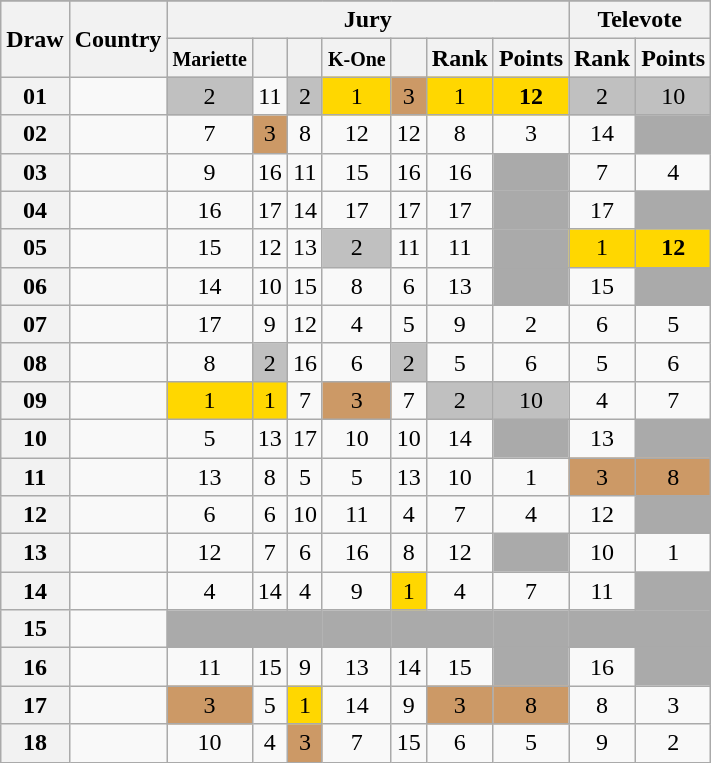<table class="sortable wikitable collapsible plainrowheaders" style="text-align:center;">
<tr>
</tr>
<tr>
<th scope="col" rowspan="2">Draw</th>
<th scope="col" rowspan="2">Country</th>
<th scope="col" colspan="7">Jury</th>
<th scope="col" colspan="2">Televote</th>
</tr>
<tr>
<th scope="col"><small>Mariette</small></th>
<th scope="col"><small></small></th>
<th scope="col"><small></small></th>
<th scope="col"><small>K-One</small></th>
<th scope="col"><small></small></th>
<th scope="col">Rank</th>
<th scope="col">Points</th>
<th scope="col">Rank</th>
<th scope="col">Points</th>
</tr>
<tr>
<th scope="row" style="text-align:center;">01</th>
<td style="text-align:left;"></td>
<td style="background:silver;">2</td>
<td>11</td>
<td style="background:silver;">2</td>
<td style="background:gold;">1</td>
<td style="background:#CC9966;">3</td>
<td style="background:gold;">1</td>
<td style="background:gold;"><strong>12</strong></td>
<td style="background:silver;">2</td>
<td style="background:silver;">10</td>
</tr>
<tr>
<th scope="row" style="text-align:center;">02</th>
<td style="text-align:left;"></td>
<td>7</td>
<td style="background:#CC9966;">3</td>
<td>8</td>
<td>12</td>
<td>12</td>
<td>8</td>
<td>3</td>
<td>14</td>
<td style="background:#AAAAAA;"></td>
</tr>
<tr>
<th scope="row" style="text-align:center;">03</th>
<td style="text-align:left;"></td>
<td>9</td>
<td>16</td>
<td>11</td>
<td>15</td>
<td>16</td>
<td>16</td>
<td style="background:#AAAAAA;"></td>
<td>7</td>
<td>4</td>
</tr>
<tr>
<th scope="row" style="text-align:center;">04</th>
<td style="text-align:left;"></td>
<td>16</td>
<td>17</td>
<td>14</td>
<td>17</td>
<td>17</td>
<td>17</td>
<td style="background:#AAAAAA;"></td>
<td>17</td>
<td style="background:#AAAAAA;"></td>
</tr>
<tr>
<th scope="row" style="text-align:center;">05</th>
<td style="text-align:left;"></td>
<td>15</td>
<td>12</td>
<td>13</td>
<td style="background:silver;">2</td>
<td>11</td>
<td>11</td>
<td style="background:#AAAAAA;"></td>
<td style="background:gold;">1</td>
<td style="background:gold;"><strong>12</strong></td>
</tr>
<tr>
<th scope="row" style="text-align:center;">06</th>
<td style="text-align:left;"></td>
<td>14</td>
<td>10</td>
<td>15</td>
<td>8</td>
<td>6</td>
<td>13</td>
<td style="background:#AAAAAA;"></td>
<td>15</td>
<td style="background:#AAAAAA;"></td>
</tr>
<tr>
<th scope="row" style="text-align:center;">07</th>
<td style="text-align:left;"></td>
<td>17</td>
<td>9</td>
<td>12</td>
<td>4</td>
<td>5</td>
<td>9</td>
<td>2</td>
<td>6</td>
<td>5</td>
</tr>
<tr>
<th scope="row" style="text-align:center;">08</th>
<td style="text-align:left;"></td>
<td>8</td>
<td style="background:silver;">2</td>
<td>16</td>
<td>6</td>
<td style="background:silver;">2</td>
<td>5</td>
<td>6</td>
<td>5</td>
<td>6</td>
</tr>
<tr>
<th scope="row" style="text-align:center;">09</th>
<td style="text-align:left;"></td>
<td style="background:gold;">1</td>
<td style="background:gold;">1</td>
<td>7</td>
<td style="background:#CC9966;">3</td>
<td>7</td>
<td style="background:silver;">2</td>
<td style="background:silver;">10</td>
<td>4</td>
<td>7</td>
</tr>
<tr>
<th scope="row" style="text-align:center;">10</th>
<td style="text-align:left;"></td>
<td>5</td>
<td>13</td>
<td>17</td>
<td>10</td>
<td>10</td>
<td>14</td>
<td style="background:#AAAAAA;"></td>
<td>13</td>
<td style="background:#AAAAAA;"></td>
</tr>
<tr>
<th scope="row" style="text-align:center;">11</th>
<td style="text-align:left;"></td>
<td>13</td>
<td>8</td>
<td>5</td>
<td>5</td>
<td>13</td>
<td>10</td>
<td>1</td>
<td style="background:#CC9966;">3</td>
<td style="background:#CC9966;">8</td>
</tr>
<tr>
<th scope="row" style="text-align:center;">12</th>
<td style="text-align:left;"></td>
<td>6</td>
<td>6</td>
<td>10</td>
<td>11</td>
<td>4</td>
<td>7</td>
<td>4</td>
<td>12</td>
<td style="background:#AAAAAA;"></td>
</tr>
<tr>
<th scope="row" style="text-align:center;">13</th>
<td style="text-align:left;"></td>
<td>12</td>
<td>7</td>
<td>6</td>
<td>16</td>
<td>8</td>
<td>12</td>
<td style="background:#AAAAAA;"></td>
<td>10</td>
<td>1</td>
</tr>
<tr>
<th scope="row" style="text-align:center;">14</th>
<td style="text-align:left;"></td>
<td>4</td>
<td>14</td>
<td>4</td>
<td>9</td>
<td style="background:gold;">1</td>
<td>4</td>
<td>7</td>
<td>11</td>
<td style="background:#AAAAAA;"></td>
</tr>
<tr class="sortbottom">
<th scope="row" style="text-align:center;">15</th>
<td style="text-align:left;"></td>
<td style="background:#AAAAAA;"></td>
<td style="background:#AAAAAA;"></td>
<td style="background:#AAAAAA;"></td>
<td style="background:#AAAAAA;"></td>
<td style="background:#AAAAAA;"></td>
<td style="background:#AAAAAA;"></td>
<td style="background:#AAAAAA;"></td>
<td style="background:#AAAAAA;"></td>
<td style="background:#AAAAAA;"></td>
</tr>
<tr>
<th scope="row" style="text-align:center;">16</th>
<td style="text-align:left;"></td>
<td>11</td>
<td>15</td>
<td>9</td>
<td>13</td>
<td>14</td>
<td>15</td>
<td style="background:#AAAAAA;"></td>
<td>16</td>
<td style="background:#AAAAAA;"></td>
</tr>
<tr>
<th scope="row" style="text-align:center;">17</th>
<td style="text-align:left;"></td>
<td style="background:#CC9966;">3</td>
<td>5</td>
<td style="background:gold;">1</td>
<td>14</td>
<td>9</td>
<td style="background:#CC9966;">3</td>
<td style="background:#CC9966;">8</td>
<td>8</td>
<td>3</td>
</tr>
<tr>
<th scope="row" style="text-align:center;">18</th>
<td style="text-align:left;"></td>
<td>10</td>
<td>4</td>
<td style="background:#CC9966;">3</td>
<td>7</td>
<td>15</td>
<td>6</td>
<td>5</td>
<td>9</td>
<td>2</td>
</tr>
</table>
